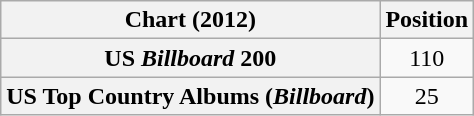<table class="wikitable sortable plainrowheaders" style="text-align:center">
<tr>
<th scope="col">Chart (2012)</th>
<th scope="col">Position</th>
</tr>
<tr>
<th scope="row">US <em>Billboard</em> 200</th>
<td>110</td>
</tr>
<tr>
<th scope="row">US Top Country Albums (<em>Billboard</em>)</th>
<td>25</td>
</tr>
</table>
